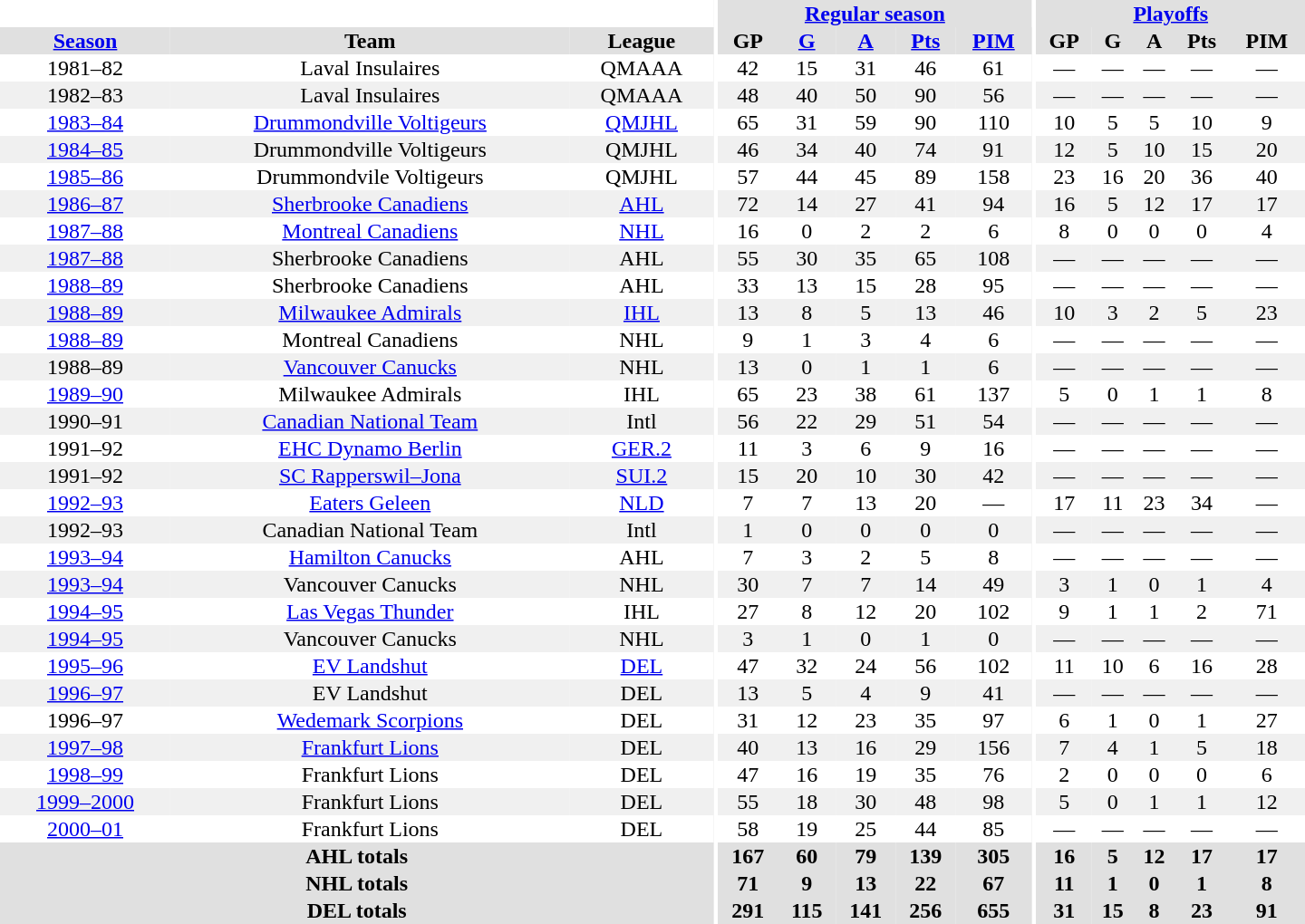<table border="0" cellpadding="1" cellspacing="0" style="text-align:center; width:60em">
<tr bgcolor="#e0e0e0">
<th colspan="3" bgcolor="#ffffff"></th>
<th rowspan="100" bgcolor="#ffffff"></th>
<th colspan="5"><a href='#'>Regular season</a></th>
<th rowspan="100" bgcolor="#ffffff"></th>
<th colspan="5"><a href='#'>Playoffs</a></th>
</tr>
<tr bgcolor="#e0e0e0">
<th><a href='#'>Season</a></th>
<th>Team</th>
<th>League</th>
<th>GP</th>
<th><a href='#'>G</a></th>
<th><a href='#'>A</a></th>
<th><a href='#'>Pts</a></th>
<th><a href='#'>PIM</a></th>
<th>GP</th>
<th>G</th>
<th>A</th>
<th>Pts</th>
<th>PIM</th>
</tr>
<tr>
<td>1981–82</td>
<td>Laval Insulaires</td>
<td>QMAAA</td>
<td>42</td>
<td>15</td>
<td>31</td>
<td>46</td>
<td>61</td>
<td>—</td>
<td>—</td>
<td>—</td>
<td>—</td>
<td>—</td>
</tr>
<tr bgcolor="#f0f0f0">
<td>1982–83</td>
<td>Laval Insulaires</td>
<td>QMAAA</td>
<td>48</td>
<td>40</td>
<td>50</td>
<td>90</td>
<td>56</td>
<td>—</td>
<td>—</td>
<td>—</td>
<td>—</td>
<td>—</td>
</tr>
<tr>
<td><a href='#'>1983–84</a></td>
<td><a href='#'>Drummondville Voltigeurs</a></td>
<td><a href='#'>QMJHL</a></td>
<td>65</td>
<td>31</td>
<td>59</td>
<td>90</td>
<td>110</td>
<td>10</td>
<td>5</td>
<td>5</td>
<td>10</td>
<td>9</td>
</tr>
<tr bgcolor="#f0f0f0">
<td><a href='#'>1984–85</a></td>
<td>Drummondville Voltigeurs</td>
<td>QMJHL</td>
<td>46</td>
<td>34</td>
<td>40</td>
<td>74</td>
<td>91</td>
<td>12</td>
<td>5</td>
<td>10</td>
<td>15</td>
<td>20</td>
</tr>
<tr>
<td><a href='#'>1985–86</a></td>
<td>Drummondvile Voltigeurs</td>
<td>QMJHL</td>
<td>57</td>
<td>44</td>
<td>45</td>
<td>89</td>
<td>158</td>
<td>23</td>
<td>16</td>
<td>20</td>
<td>36</td>
<td>40</td>
</tr>
<tr bgcolor="#f0f0f0">
<td><a href='#'>1986–87</a></td>
<td><a href='#'>Sherbrooke Canadiens</a></td>
<td><a href='#'>AHL</a></td>
<td>72</td>
<td>14</td>
<td>27</td>
<td>41</td>
<td>94</td>
<td>16</td>
<td>5</td>
<td>12</td>
<td>17</td>
<td>17</td>
</tr>
<tr>
<td><a href='#'>1987–88</a></td>
<td><a href='#'>Montreal Canadiens</a></td>
<td><a href='#'>NHL</a></td>
<td>16</td>
<td>0</td>
<td>2</td>
<td>2</td>
<td>6</td>
<td>8</td>
<td>0</td>
<td>0</td>
<td>0</td>
<td>4</td>
</tr>
<tr bgcolor="#f0f0f0">
<td><a href='#'>1987–88</a></td>
<td>Sherbrooke Canadiens</td>
<td>AHL</td>
<td>55</td>
<td>30</td>
<td>35</td>
<td>65</td>
<td>108</td>
<td>—</td>
<td>—</td>
<td>—</td>
<td>—</td>
<td>—</td>
</tr>
<tr>
<td><a href='#'>1988–89</a></td>
<td>Sherbrooke Canadiens</td>
<td>AHL</td>
<td>33</td>
<td>13</td>
<td>15</td>
<td>28</td>
<td>95</td>
<td>—</td>
<td>—</td>
<td>—</td>
<td>—</td>
<td>—</td>
</tr>
<tr bgcolor="#f0f0f0">
<td><a href='#'>1988–89</a></td>
<td><a href='#'>Milwaukee Admirals</a></td>
<td><a href='#'>IHL</a></td>
<td>13</td>
<td>8</td>
<td>5</td>
<td>13</td>
<td>46</td>
<td>10</td>
<td>3</td>
<td>2</td>
<td>5</td>
<td>23</td>
</tr>
<tr>
<td><a href='#'>1988–89</a></td>
<td>Montreal Canadiens</td>
<td>NHL</td>
<td>9</td>
<td>1</td>
<td>3</td>
<td>4</td>
<td>6</td>
<td>—</td>
<td>—</td>
<td>—</td>
<td>—</td>
<td>—</td>
</tr>
<tr bgcolor="#f0f0f0">
<td>1988–89</td>
<td><a href='#'>Vancouver Canucks</a></td>
<td>NHL</td>
<td>13</td>
<td>0</td>
<td>1</td>
<td>1</td>
<td>6</td>
<td>—</td>
<td>—</td>
<td>—</td>
<td>—</td>
<td>—</td>
</tr>
<tr>
<td><a href='#'>1989–90</a></td>
<td>Milwaukee Admirals</td>
<td>IHL</td>
<td>65</td>
<td>23</td>
<td>38</td>
<td>61</td>
<td>137</td>
<td>5</td>
<td>0</td>
<td>1</td>
<td>1</td>
<td>8</td>
</tr>
<tr bgcolor="#f0f0f0">
<td>1990–91</td>
<td><a href='#'>Canadian National Team</a></td>
<td>Intl</td>
<td>56</td>
<td>22</td>
<td>29</td>
<td>51</td>
<td>54</td>
<td>—</td>
<td>—</td>
<td>—</td>
<td>—</td>
<td>—</td>
</tr>
<tr>
<td>1991–92</td>
<td><a href='#'>EHC Dynamo Berlin</a></td>
<td><a href='#'>GER.2</a></td>
<td>11</td>
<td>3</td>
<td>6</td>
<td>9</td>
<td>16</td>
<td>—</td>
<td>—</td>
<td>—</td>
<td>—</td>
<td>—</td>
</tr>
<tr bgcolor="#f0f0f0">
<td>1991–92</td>
<td><a href='#'>SC Rapperswil–Jona</a></td>
<td><a href='#'>SUI.2</a></td>
<td>15</td>
<td>20</td>
<td>10</td>
<td>30</td>
<td>42</td>
<td>—</td>
<td>—</td>
<td>—</td>
<td>—</td>
<td>—</td>
</tr>
<tr>
<td><a href='#'>1992–93</a></td>
<td><a href='#'>Eaters Geleen</a></td>
<td><a href='#'>NLD</a></td>
<td>7</td>
<td>7</td>
<td>13</td>
<td>20</td>
<td>—</td>
<td>17</td>
<td>11</td>
<td>23</td>
<td>34</td>
<td>—</td>
</tr>
<tr bgcolor="#f0f0f0">
<td>1992–93</td>
<td>Canadian National Team</td>
<td>Intl</td>
<td>1</td>
<td>0</td>
<td>0</td>
<td>0</td>
<td>0</td>
<td>—</td>
<td>—</td>
<td>—</td>
<td>—</td>
<td>—</td>
</tr>
<tr>
<td><a href='#'>1993–94</a></td>
<td><a href='#'>Hamilton Canucks</a></td>
<td>AHL</td>
<td>7</td>
<td>3</td>
<td>2</td>
<td>5</td>
<td>8</td>
<td>—</td>
<td>—</td>
<td>—</td>
<td>—</td>
<td>—</td>
</tr>
<tr bgcolor="#f0f0f0">
<td><a href='#'>1993–94</a></td>
<td>Vancouver Canucks</td>
<td>NHL</td>
<td>30</td>
<td>7</td>
<td>7</td>
<td>14</td>
<td>49</td>
<td>3</td>
<td>1</td>
<td>0</td>
<td>1</td>
<td>4</td>
</tr>
<tr>
<td><a href='#'>1994–95</a></td>
<td><a href='#'>Las Vegas Thunder</a></td>
<td>IHL</td>
<td>27</td>
<td>8</td>
<td>12</td>
<td>20</td>
<td>102</td>
<td>9</td>
<td>1</td>
<td>1</td>
<td>2</td>
<td>71</td>
</tr>
<tr bgcolor="#f0f0f0">
<td><a href='#'>1994–95</a></td>
<td>Vancouver Canucks</td>
<td>NHL</td>
<td>3</td>
<td>1</td>
<td>0</td>
<td>1</td>
<td>0</td>
<td>—</td>
<td>—</td>
<td>—</td>
<td>—</td>
<td>—</td>
</tr>
<tr>
<td><a href='#'>1995–96</a></td>
<td><a href='#'>EV Landshut</a></td>
<td><a href='#'>DEL</a></td>
<td>47</td>
<td>32</td>
<td>24</td>
<td>56</td>
<td>102</td>
<td>11</td>
<td>10</td>
<td>6</td>
<td>16</td>
<td>28</td>
</tr>
<tr bgcolor="#f0f0f0">
<td><a href='#'>1996–97</a></td>
<td>EV Landshut</td>
<td>DEL</td>
<td>13</td>
<td>5</td>
<td>4</td>
<td>9</td>
<td>41</td>
<td>—</td>
<td>—</td>
<td>—</td>
<td>—</td>
<td>—</td>
</tr>
<tr>
<td>1996–97</td>
<td><a href='#'>Wedemark Scorpions</a></td>
<td>DEL</td>
<td>31</td>
<td>12</td>
<td>23</td>
<td>35</td>
<td>97</td>
<td>6</td>
<td>1</td>
<td>0</td>
<td>1</td>
<td>27</td>
</tr>
<tr bgcolor="#f0f0f0">
<td><a href='#'>1997–98</a></td>
<td><a href='#'>Frankfurt Lions</a></td>
<td>DEL</td>
<td>40</td>
<td>13</td>
<td>16</td>
<td>29</td>
<td>156</td>
<td>7</td>
<td>4</td>
<td>1</td>
<td>5</td>
<td>18</td>
</tr>
<tr>
<td><a href='#'>1998–99</a></td>
<td>Frankfurt Lions</td>
<td>DEL</td>
<td>47</td>
<td>16</td>
<td>19</td>
<td>35</td>
<td>76</td>
<td>2</td>
<td>0</td>
<td>0</td>
<td>0</td>
<td>6</td>
</tr>
<tr bgcolor="#f0f0f0">
<td><a href='#'>1999–2000</a></td>
<td>Frankfurt Lions</td>
<td>DEL</td>
<td>55</td>
<td>18</td>
<td>30</td>
<td>48</td>
<td>98</td>
<td>5</td>
<td>0</td>
<td>1</td>
<td>1</td>
<td>12</td>
</tr>
<tr>
<td><a href='#'>2000–01</a></td>
<td>Frankfurt Lions</td>
<td>DEL</td>
<td>58</td>
<td>19</td>
<td>25</td>
<td>44</td>
<td>85</td>
<td>—</td>
<td>—</td>
<td>—</td>
<td>—</td>
<td>—</td>
</tr>
<tr bgcolor="#e0e0e0">
<th colspan="3">AHL totals</th>
<th>167</th>
<th>60</th>
<th>79</th>
<th>139</th>
<th>305</th>
<th>16</th>
<th>5</th>
<th>12</th>
<th>17</th>
<th>17</th>
</tr>
<tr bgcolor="#e0e0e0">
<th colspan="3">NHL totals</th>
<th>71</th>
<th>9</th>
<th>13</th>
<th>22</th>
<th>67</th>
<th>11</th>
<th>1</th>
<th>0</th>
<th>1</th>
<th>8</th>
</tr>
<tr bgcolor="#e0e0e0">
<th colspan="3">DEL totals</th>
<th>291</th>
<th>115</th>
<th>141</th>
<th>256</th>
<th>655</th>
<th>31</th>
<th>15</th>
<th>8</th>
<th>23</th>
<th>91</th>
</tr>
</table>
